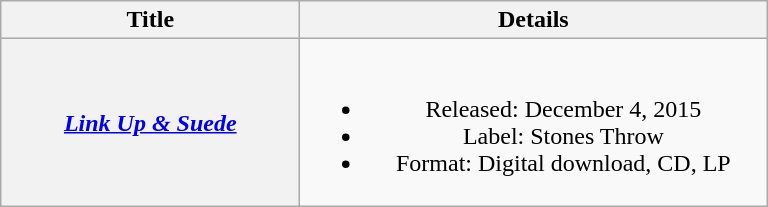<table class="wikitable plainrowheaders" style="text-align:center;">
<tr>
<th style="width:12em;">Title</th>
<th style="width:19em;">Details</th>
</tr>
<tr>
<th scope="row"><em><a href='#'>Link Up & Suede</a></em></th>
<td><br><ul><li>Released: December 4, 2015</li><li>Label: Stones Throw</li><li>Format: Digital download, CD, LP</li></ul></td>
</tr>
</table>
